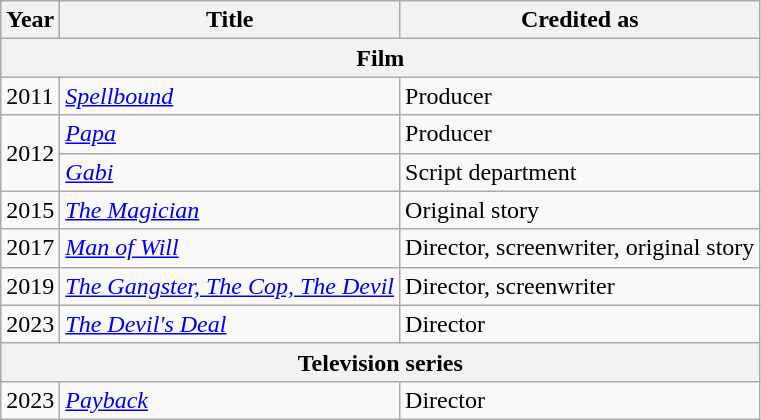<table class="wikitable sortable">
<tr>
<th>Year</th>
<th>Title</th>
<th class="unsortable">Credited as</th>
</tr>
<tr>
<th scope="col" colspan="3">Film</th>
</tr>
<tr>
<td>2011</td>
<td><em><a href='#'>Spellbound</a></em></td>
<td>Producer</td>
</tr>
<tr>
<td rowspan="2">2012</td>
<td><em><a href='#'>Papa</a></em></td>
<td>Producer</td>
</tr>
<tr>
<td><em><a href='#'>Gabi</a></em></td>
<td>Script department</td>
</tr>
<tr>
<td>2015</td>
<td><em><a href='#'>The Magician</a></em></td>
<td>Original story</td>
</tr>
<tr>
<td>2017</td>
<td><em><a href='#'>Man of Will</a></em></td>
<td>Director, screenwriter, original story</td>
</tr>
<tr>
<td>2019</td>
<td><em><a href='#'>The Gangster, The Cop, The Devil</a></em></td>
<td>Director, screenwriter</td>
</tr>
<tr>
<td>2023</td>
<td><em><a href='#'>The Devil's Deal</a></em></td>
<td>Director</td>
</tr>
<tr>
<th scope="col" colspan="3">Television series</th>
</tr>
<tr>
<td>2023</td>
<td><em><a href='#'>Payback</a></em></td>
<td>Director</td>
</tr>
</table>
